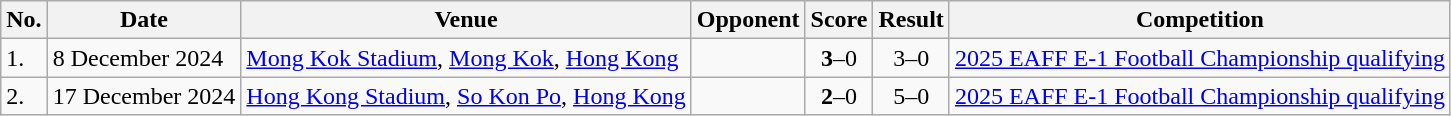<table class="wikitable">
<tr>
<th>No.</th>
<th>Date</th>
<th>Venue</th>
<th>Opponent</th>
<th>Score</th>
<th>Result</th>
<th>Competition</th>
</tr>
<tr>
<td>1.</td>
<td>8 December 2024</td>
<td><a href='#'>Mong Kok Stadium</a>, <a href='#'>Mong Kok</a>, <a href='#'>Hong Kong</a></td>
<td></td>
<td align="center"><strong>3</strong>–0</td>
<td align="center">3–0</td>
<td><a href='#'>2025 EAFF E-1 Football Championship qualifying</a></td>
</tr>
<tr>
<td>2.</td>
<td>17 December 2024</td>
<td><a href='#'>Hong Kong Stadium</a>, <a href='#'>So Kon Po</a>, <a href='#'>Hong Kong</a></td>
<td></td>
<td align="center"><strong>2</strong>–0</td>
<td align="center">5–0</td>
<td><a href='#'>2025 EAFF E-1 Football Championship qualifying</a></td>
</tr>
</table>
